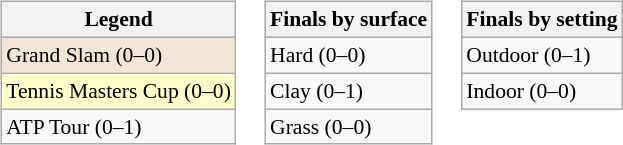<table>
<tr valign=top>
<td><br><table class=wikitable style=font-size:90%>
<tr>
<th>Legend</th>
</tr>
<tr style="background:#f3e6d7;">
<td>Grand Slam (0–0)</td>
</tr>
<tr style="background:#ffc;">
<td>Tennis Masters Cup (0–0)</td>
</tr>
<tr>
<td>ATP Tour (0–1)</td>
</tr>
</table>
</td>
<td><br><table class=wikitable style=font-size:90%>
<tr>
<th>Finals by surface</th>
</tr>
<tr>
<td>Hard (0–0)</td>
</tr>
<tr>
<td>Clay (0–1)</td>
</tr>
<tr>
<td>Grass (0–0)</td>
</tr>
</table>
</td>
<td><br><table class=wikitable style=font-size:90%>
<tr>
<th>Finals by setting</th>
</tr>
<tr>
<td>Outdoor (0–1)</td>
</tr>
<tr>
<td>Indoor (0–0)</td>
</tr>
</table>
</td>
</tr>
</table>
